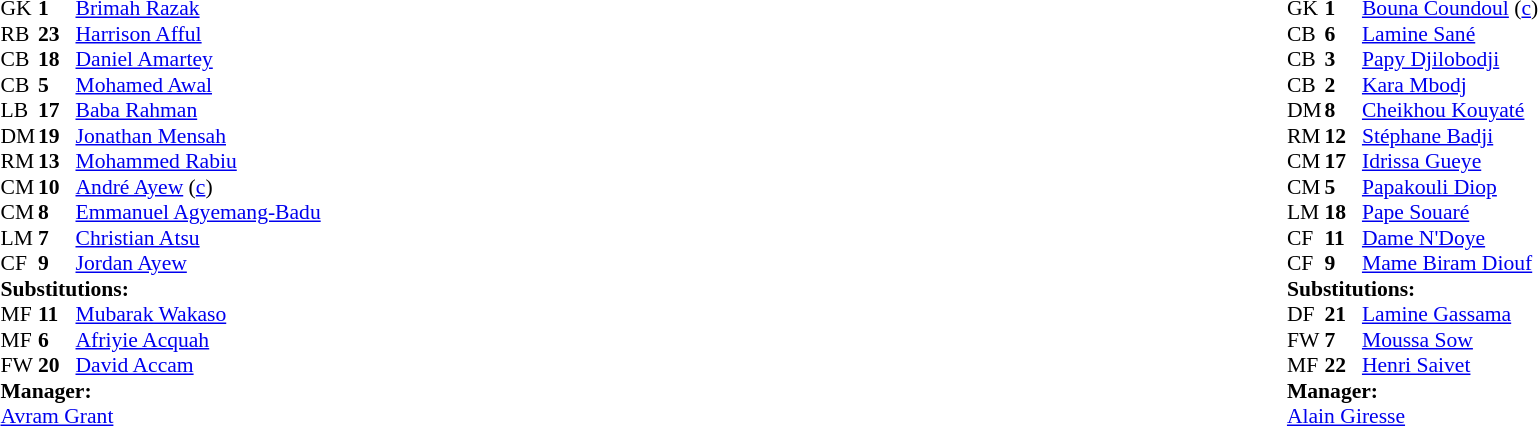<table width="100%">
<tr>
<td valign="top" width="40%"><br><table style="font-size:90%;" cellspacing="0" cellpadding="0">
<tr>
<th width="25"></th>
<th width="25"></th>
</tr>
<tr>
<td>GK</td>
<td><strong>1</strong></td>
<td><a href='#'>Brimah Razak</a></td>
</tr>
<tr>
<td>RB</td>
<td><strong>23</strong></td>
<td><a href='#'>Harrison Afful</a></td>
</tr>
<tr>
<td>CB</td>
<td><strong>18</strong></td>
<td><a href='#'>Daniel Amartey</a></td>
</tr>
<tr>
<td>CB</td>
<td><strong>5</strong></td>
<td><a href='#'>Mohamed Awal</a></td>
</tr>
<tr>
<td>LB</td>
<td><strong>17</strong></td>
<td><a href='#'>Baba Rahman</a></td>
</tr>
<tr>
<td>DM</td>
<td><strong>19</strong></td>
<td><a href='#'>Jonathan Mensah</a></td>
</tr>
<tr>
<td>RM</td>
<td><strong>13</strong></td>
<td><a href='#'>Mohammed Rabiu</a></td>
<td> </td>
<td></td>
</tr>
<tr>
<td>CM</td>
<td><strong>10</strong></td>
<td><a href='#'>André Ayew</a> (<a href='#'>c</a>)</td>
<td> </td>
<td></td>
</tr>
<tr>
<td>CM</td>
<td><strong>8</strong></td>
<td><a href='#'>Emmanuel Agyemang-Badu</a></td>
</tr>
<tr>
<td>LM</td>
<td><strong>7</strong></td>
<td><a href='#'>Christian Atsu</a></td>
<td></td>
<td></td>
</tr>
<tr>
<td>CF</td>
<td><strong>9</strong></td>
<td><a href='#'>Jordan Ayew</a></td>
</tr>
<tr>
<td colspan=3><strong>Substitutions:</strong></td>
</tr>
<tr>
<td>MF</td>
<td><strong>11</strong></td>
<td><a href='#'>Mubarak Wakaso</a></td>
<td></td>
<td></td>
</tr>
<tr>
<td>MF</td>
<td><strong>6</strong></td>
<td><a href='#'>Afriyie Acquah</a></td>
<td></td>
<td></td>
</tr>
<tr>
<td>FW</td>
<td><strong>20</strong></td>
<td><a href='#'>David Accam</a></td>
<td></td>
<td></td>
</tr>
<tr>
<td colspan=3><strong>Manager:</strong></td>
</tr>
<tr>
<td colspan=3> <a href='#'>Avram Grant</a></td>
</tr>
</table>
</td>
<td valign="top"></td>
<td valign="top" width="50%"><br><table style="font-size:90%;" cellspacing="0" cellpadding="0" align="center">
<tr>
<th width=25></th>
<th width=25></th>
</tr>
<tr>
<td>GK</td>
<td><strong>1</strong></td>
<td><a href='#'>Bouna Coundoul</a> (<a href='#'>c</a>) </td>
<td></td>
</tr>
<tr>
<td>CB</td>
<td><strong>6</strong></td>
<td><a href='#'>Lamine Sané</a></td>
</tr>
<tr>
<td>CB</td>
<td><strong>3</strong></td>
<td><a href='#'>Papy Djilobodji</a></td>
<td></td>
<td></td>
</tr>
<tr>
<td>CB</td>
<td><strong>2</strong></td>
<td><a href='#'>Kara Mbodj</a></td>
</tr>
<tr>
<td>DM</td>
<td><strong>8</strong></td>
<td><a href='#'>Cheikhou Kouyaté</a></td>
</tr>
<tr>
<td>RM</td>
<td><strong>12</strong></td>
<td><a href='#'>Stéphane Badji</a></td>
</tr>
<tr>
<td>CM</td>
<td><strong>17</strong></td>
<td><a href='#'>Idrissa Gueye</a></td>
</tr>
<tr>
<td>CM</td>
<td><strong>5</strong></td>
<td><a href='#'>Papakouli Diop</a></td>
<td></td>
<td></td>
</tr>
<tr>
<td>LM</td>
<td><strong>18</strong></td>
<td><a href='#'>Pape Souaré</a></td>
</tr>
<tr>
<td>CF</td>
<td><strong>11</strong></td>
<td><a href='#'>Dame N'Doye</a></td>
<td> </td>
<td></td>
</tr>
<tr>
<td>CF</td>
<td><strong>9</strong></td>
<td><a href='#'>Mame Biram Diouf</a></td>
</tr>
<tr>
<td colspan=3><strong>Substitutions:</strong></td>
</tr>
<tr>
<td>DF</td>
<td><strong>21</strong></td>
<td><a href='#'>Lamine Gassama</a></td>
<td></td>
<td></td>
</tr>
<tr>
<td>FW</td>
<td><strong>7</strong></td>
<td><a href='#'>Moussa Sow</a></td>
<td></td>
<td></td>
</tr>
<tr>
<td>MF</td>
<td><strong>22</strong></td>
<td><a href='#'>Henri Saivet</a></td>
<td></td>
<td></td>
</tr>
<tr>
<td colspan=3><strong>Manager:</strong></td>
</tr>
<tr>
<td colspan=3> <a href='#'>Alain Giresse</a></td>
</tr>
</table>
</td>
</tr>
</table>
